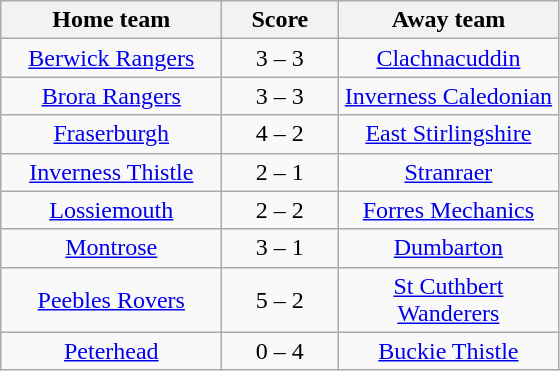<table class="wikitable" style="text-align: center">
<tr>
<th width=140>Home team</th>
<th width=70>Score</th>
<th width=140>Away team</th>
</tr>
<tr>
<td><a href='#'>Berwick Rangers</a></td>
<td>3 – 3</td>
<td><a href='#'>Clachnacuddin</a></td>
</tr>
<tr>
<td><a href='#'>Brora Rangers</a></td>
<td>3 – 3</td>
<td><a href='#'>Inverness Caledonian</a></td>
</tr>
<tr>
<td><a href='#'>Fraserburgh</a></td>
<td>4 – 2</td>
<td><a href='#'>East Stirlingshire</a></td>
</tr>
<tr>
<td><a href='#'>Inverness Thistle</a></td>
<td>2 – 1</td>
<td><a href='#'>Stranraer</a></td>
</tr>
<tr>
<td><a href='#'>Lossiemouth</a></td>
<td>2 – 2</td>
<td><a href='#'>Forres Mechanics</a></td>
</tr>
<tr>
<td><a href='#'>Montrose</a></td>
<td>3 – 1</td>
<td><a href='#'>Dumbarton</a></td>
</tr>
<tr>
<td><a href='#'>Peebles Rovers</a></td>
<td>5 – 2</td>
<td><a href='#'>St Cuthbert Wanderers</a></td>
</tr>
<tr>
<td><a href='#'>Peterhead</a></td>
<td>0 – 4</td>
<td><a href='#'>Buckie Thistle</a></td>
</tr>
</table>
